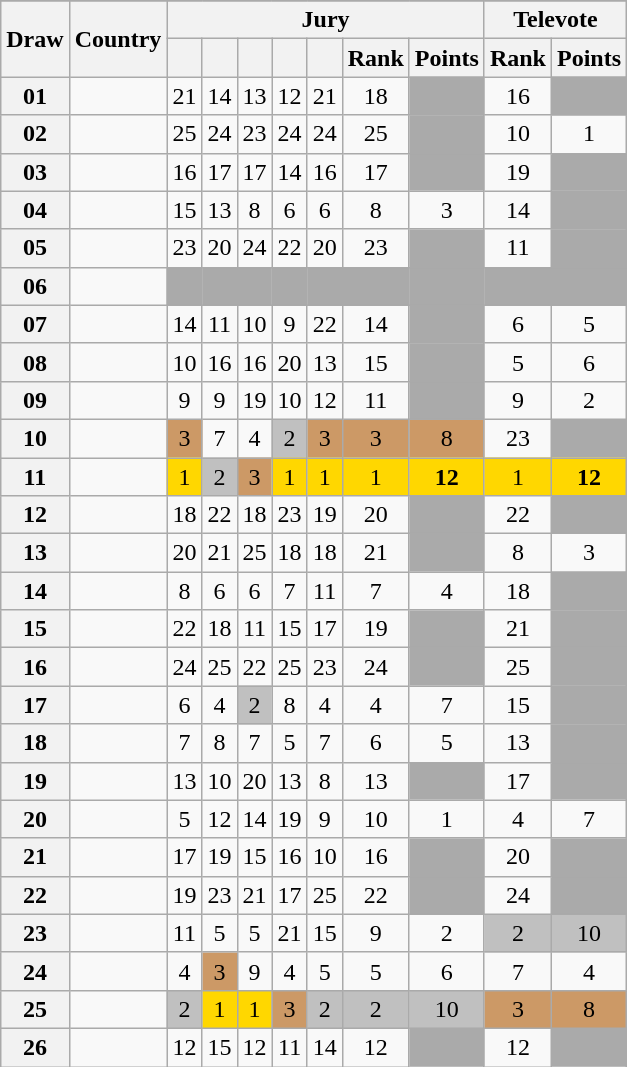<table class="sortable wikitable collapsible plainrowheaders" style="text-align:center;">
<tr>
</tr>
<tr>
<th scope="col" rowspan="2">Draw</th>
<th scope="col" rowspan="2">Country</th>
<th scope="col" colspan="7">Jury</th>
<th scope="col" colspan="2">Televote</th>
</tr>
<tr>
<th scope="col"><small></small></th>
<th scope="col"><small></small></th>
<th scope="col"><small></small></th>
<th scope="col"><small></small></th>
<th scope="col"><small></small></th>
<th scope="col">Rank</th>
<th scope="col">Points</th>
<th scope="col">Rank</th>
<th scope="col">Points</th>
</tr>
<tr>
<th scope="row" style="text-align:center;">01</th>
<td style="text-align:left;"></td>
<td>21</td>
<td>14</td>
<td>13</td>
<td>12</td>
<td>21</td>
<td>18</td>
<td style="background:#AAAAAA;"></td>
<td>16</td>
<td style="background:#AAAAAA;"></td>
</tr>
<tr>
<th scope="row" style="text-align:center;">02</th>
<td style="text-align:left;"></td>
<td>25</td>
<td>24</td>
<td>23</td>
<td>24</td>
<td>24</td>
<td>25</td>
<td style="background:#AAAAAA;"></td>
<td>10</td>
<td>1</td>
</tr>
<tr>
<th scope="row" style="text-align:center;">03</th>
<td style="text-align:left;"></td>
<td>16</td>
<td>17</td>
<td>17</td>
<td>14</td>
<td>16</td>
<td>17</td>
<td style="background:#AAAAAA;"></td>
<td>19</td>
<td style="background:#AAAAAA;"></td>
</tr>
<tr>
<th scope="row" style="text-align:center;">04</th>
<td style="text-align:left;"></td>
<td>15</td>
<td>13</td>
<td>8</td>
<td>6</td>
<td>6</td>
<td>8</td>
<td>3</td>
<td>14</td>
<td style="background:#AAAAAA;"></td>
</tr>
<tr>
<th scope="row" style="text-align:center;">05</th>
<td style="text-align:left;"></td>
<td>23</td>
<td>20</td>
<td>24</td>
<td>22</td>
<td>20</td>
<td>23</td>
<td style="background:#AAAAAA;"></td>
<td>11</td>
<td style="background:#AAAAAA;"></td>
</tr>
<tr class="sortbottom">
<th scope="row" style="text-align:center;">06</th>
<td style="text-align:left;"></td>
<td style="background:#AAAAAA;"></td>
<td style="background:#AAAAAA;"></td>
<td style="background:#AAAAAA;"></td>
<td style="background:#AAAAAA;"></td>
<td style="background:#AAAAAA;"></td>
<td style="background:#AAAAAA;"></td>
<td style="background:#AAAAAA;"></td>
<td style="background:#AAAAAA;"></td>
<td style="background:#AAAAAA;"></td>
</tr>
<tr>
<th scope="row" style="text-align:center;">07</th>
<td style="text-align:left;"></td>
<td>14</td>
<td>11</td>
<td>10</td>
<td>9</td>
<td>22</td>
<td>14</td>
<td style="background:#AAAAAA;"></td>
<td>6</td>
<td>5</td>
</tr>
<tr>
<th scope="row" style="text-align:center;">08</th>
<td style="text-align:left;"></td>
<td>10</td>
<td>16</td>
<td>16</td>
<td>20</td>
<td>13</td>
<td>15</td>
<td style="background:#AAAAAA;"></td>
<td>5</td>
<td>6</td>
</tr>
<tr>
<th scope="row" style="text-align:center;">09</th>
<td style="text-align:left;"></td>
<td>9</td>
<td>9</td>
<td>19</td>
<td>10</td>
<td>12</td>
<td>11</td>
<td style="background:#AAAAAA;"></td>
<td>9</td>
<td>2</td>
</tr>
<tr>
<th scope="row" style="text-align:center;">10</th>
<td style="text-align:left;"></td>
<td style="background:#CC9966;">3</td>
<td>7</td>
<td>4</td>
<td style="background:silver;">2</td>
<td style="background:#CC9966;">3</td>
<td style="background:#CC9966;">3</td>
<td style="background:#CC9966;">8</td>
<td>23</td>
<td style="background:#AAAAAA;"></td>
</tr>
<tr>
<th scope="row" style="text-align:center;">11</th>
<td style="text-align:left;"></td>
<td style="background:gold;">1</td>
<td style="background:silver;">2</td>
<td style="background:#CC9966;">3</td>
<td style="background:gold;">1</td>
<td style="background:gold;">1</td>
<td style="background:gold;">1</td>
<td style="background:gold;"><strong>12</strong></td>
<td style="background:gold;">1</td>
<td style="background:gold;"><strong>12</strong></td>
</tr>
<tr>
<th scope="row" style="text-align:center;">12</th>
<td style="text-align:left;"></td>
<td>18</td>
<td>22</td>
<td>18</td>
<td>23</td>
<td>19</td>
<td>20</td>
<td style="background:#AAAAAA;"></td>
<td>22</td>
<td style="background:#AAAAAA;"></td>
</tr>
<tr>
<th scope="row" style="text-align:center;">13</th>
<td style="text-align:left;"></td>
<td>20</td>
<td>21</td>
<td>25</td>
<td>18</td>
<td>18</td>
<td>21</td>
<td style="background:#AAAAAA;"></td>
<td>8</td>
<td>3</td>
</tr>
<tr>
<th scope="row" style="text-align:center;">14</th>
<td style="text-align:left;"></td>
<td>8</td>
<td>6</td>
<td>6</td>
<td>7</td>
<td>11</td>
<td>7</td>
<td>4</td>
<td>18</td>
<td style="background:#AAAAAA;"></td>
</tr>
<tr>
<th scope="row" style="text-align:center;">15</th>
<td style="text-align:left;"></td>
<td>22</td>
<td>18</td>
<td>11</td>
<td>15</td>
<td>17</td>
<td>19</td>
<td style="background:#AAAAAA;"></td>
<td>21</td>
<td style="background:#AAAAAA;"></td>
</tr>
<tr>
<th scope="row" style="text-align:center;">16</th>
<td style="text-align:left;"></td>
<td>24</td>
<td>25</td>
<td>22</td>
<td>25</td>
<td>23</td>
<td>24</td>
<td style="background:#AAAAAA;"></td>
<td>25</td>
<td style="background:#AAAAAA;"></td>
</tr>
<tr>
<th scope="row" style="text-align:center;">17</th>
<td style="text-align:left;"></td>
<td>6</td>
<td>4</td>
<td style="background:silver;">2</td>
<td>8</td>
<td>4</td>
<td>4</td>
<td>7</td>
<td>15</td>
<td style="background:#AAAAAA;"></td>
</tr>
<tr>
<th scope="row" style="text-align:center;">18</th>
<td style="text-align:left;"></td>
<td>7</td>
<td>8</td>
<td>7</td>
<td>5</td>
<td>7</td>
<td>6</td>
<td>5</td>
<td>13</td>
<td style="background:#AAAAAA;"></td>
</tr>
<tr>
<th scope="row" style="text-align:center;">19</th>
<td style="text-align:left;"></td>
<td>13</td>
<td>10</td>
<td>20</td>
<td>13</td>
<td>8</td>
<td>13</td>
<td style="background:#AAAAAA;"></td>
<td>17</td>
<td style="background:#AAAAAA;"></td>
</tr>
<tr>
<th scope="row" style="text-align:center;">20</th>
<td style="text-align:left;"></td>
<td>5</td>
<td>12</td>
<td>14</td>
<td>19</td>
<td>9</td>
<td>10</td>
<td>1</td>
<td>4</td>
<td>7</td>
</tr>
<tr>
<th scope="row" style="text-align:center;">21</th>
<td style="text-align:left;"></td>
<td>17</td>
<td>19</td>
<td>15</td>
<td>16</td>
<td>10</td>
<td>16</td>
<td style="background:#AAAAAA;"></td>
<td>20</td>
<td style="background:#AAAAAA;"></td>
</tr>
<tr>
<th scope="row" style="text-align:center;">22</th>
<td style="text-align:left;"></td>
<td>19</td>
<td>23</td>
<td>21</td>
<td>17</td>
<td>25</td>
<td>22</td>
<td style="background:#AAAAAA;"></td>
<td>24</td>
<td style="background:#AAAAAA;"></td>
</tr>
<tr>
<th scope="row" style="text-align:center;">23</th>
<td style="text-align:left;"></td>
<td>11</td>
<td>5</td>
<td>5</td>
<td>21</td>
<td>15</td>
<td>9</td>
<td>2</td>
<td style="background:silver;">2</td>
<td style="background:silver;">10</td>
</tr>
<tr>
<th scope="row" style="text-align:center;">24</th>
<td style="text-align:left;"></td>
<td>4</td>
<td style="background:#CC9966;">3</td>
<td>9</td>
<td>4</td>
<td>5</td>
<td>5</td>
<td>6</td>
<td>7</td>
<td>4</td>
</tr>
<tr>
<th scope="row" style="text-align:center;">25</th>
<td style="text-align:left;"></td>
<td style="background:silver;">2</td>
<td style="background:gold;">1</td>
<td style="background:gold;">1</td>
<td style="background:#CC9966;">3</td>
<td style="background:silver;">2</td>
<td style="background:silver;">2</td>
<td style="background:silver;">10</td>
<td style="background:#CC9966;">3</td>
<td style="background:#CC9966;">8</td>
</tr>
<tr>
<th scope="row" style="text-align:center;">26</th>
<td style="text-align:left;"></td>
<td>12</td>
<td>15</td>
<td>12</td>
<td>11</td>
<td>14</td>
<td>12</td>
<td style="background:#AAAAAA;"></td>
<td>12</td>
<td style="background:#AAAAAA;"></td>
</tr>
</table>
